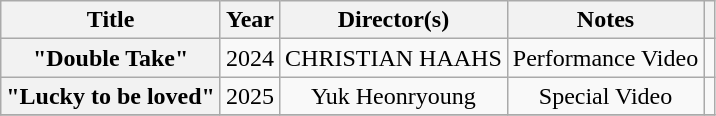<table class="wikitable plainrowheaders" style="text-align:center">
<tr>
<th scope="col">Title</th>
<th scope="col">Year</th>
<th scope="col">Director(s)</th>
<th scope="col">Notes</th>
<th scope="col"></th>
</tr>
<tr>
<th scope="row">"Double Take"</th>
<td>2024</td>
<td>CHRISTIAN HAAHS</td>
<td>Performance Video</td>
<td></td>
</tr>
<tr>
<th scope="row">"Lucky to be loved"</th>
<td>2025</td>
<td>Yuk Heonryoung</td>
<td>Special Video</td>
<td></td>
</tr>
<tr>
</tr>
</table>
